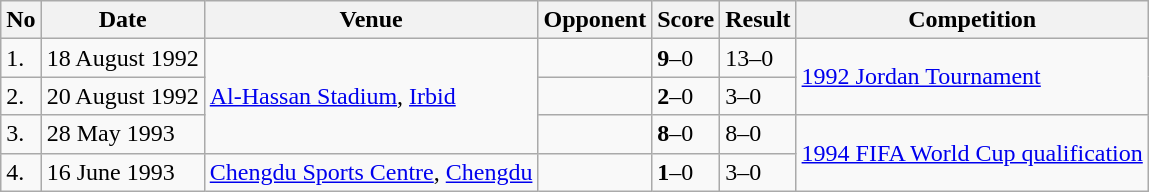<table class="wikitable" style="font-size:100%;">
<tr>
<th>No</th>
<th>Date</th>
<th>Venue</th>
<th>Opponent</th>
<th>Score</th>
<th>Result</th>
<th>Competition</th>
</tr>
<tr>
<td>1.</td>
<td>18 August 1992</td>
<td rowspan="3"><a href='#'>Al-Hassan Stadium</a>, <a href='#'>Irbid</a></td>
<td></td>
<td><strong>9</strong>–0</td>
<td>13–0</td>
<td rowspan="2"><a href='#'>1992 Jordan Tournament</a></td>
</tr>
<tr>
<td>2.</td>
<td>20 August 1992</td>
<td></td>
<td><strong>2</strong>–0</td>
<td>3–0</td>
</tr>
<tr>
<td>3.</td>
<td>28 May 1993</td>
<td></td>
<td><strong>8</strong>–0</td>
<td>8–0</td>
<td rowspan="2"><a href='#'>1994 FIFA World Cup qualification</a></td>
</tr>
<tr>
<td>4.</td>
<td>16 June 1993</td>
<td><a href='#'>Chengdu Sports Centre</a>, <a href='#'>Chengdu</a></td>
<td></td>
<td><strong>1</strong>–0</td>
<td>3–0</td>
</tr>
</table>
